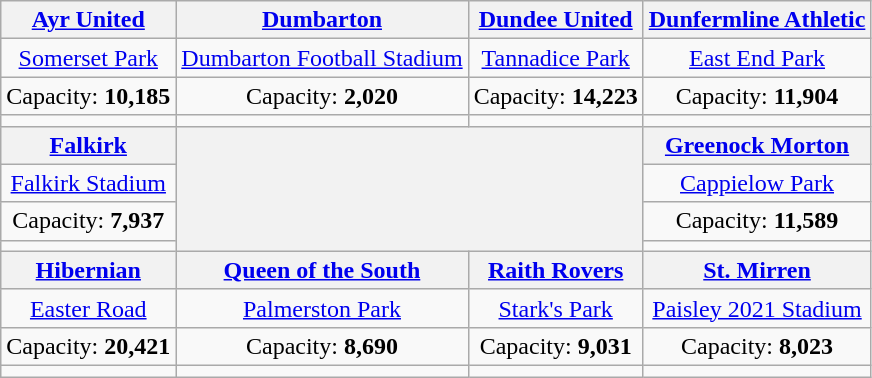<table class="wikitable" style="text-align:center">
<tr>
<th><a href='#'>Ayr United</a></th>
<th><a href='#'>Dumbarton</a></th>
<th><a href='#'>Dundee United</a></th>
<th><a href='#'>Dunfermline Athletic</a></th>
</tr>
<tr>
<td><a href='#'>Somerset Park</a></td>
<td><a href='#'>Dumbarton Football Stadium</a></td>
<td><a href='#'>Tannadice Park</a></td>
<td><a href='#'>East End Park</a></td>
</tr>
<tr>
<td>Capacity: <strong>10,185</strong></td>
<td>Capacity: <strong>2,020</strong></td>
<td>Capacity: <strong>14,223</strong></td>
<td>Capacity: <strong>11,904</strong></td>
</tr>
<tr>
<td></td>
<td></td>
<td></td>
<td></td>
</tr>
<tr>
<th><a href='#'>Falkirk</a></th>
<th colspan=2 rowspan=4><br></th>
<th><a href='#'>Greenock Morton</a></th>
</tr>
<tr>
<td><a href='#'>Falkirk Stadium</a></td>
<td><a href='#'>Cappielow Park</a></td>
</tr>
<tr>
<td>Capacity: <strong>7,937</strong></td>
<td>Capacity: <strong>11,589</strong></td>
</tr>
<tr>
<td></td>
<td></td>
</tr>
<tr>
<th><a href='#'>Hibernian</a></th>
<th><a href='#'>Queen of the South</a></th>
<th><a href='#'>Raith Rovers</a></th>
<th><a href='#'>St. Mirren</a></th>
</tr>
<tr>
<td><a href='#'>Easter Road</a></td>
<td><a href='#'>Palmerston Park</a></td>
<td><a href='#'>Stark's Park</a></td>
<td><a href='#'>Paisley 2021 Stadium</a></td>
</tr>
<tr>
<td>Capacity: <strong>20,421</strong></td>
<td>Capacity: <strong>8,690</strong></td>
<td>Capacity: <strong>9,031</strong></td>
<td>Capacity: <strong>8,023</strong></td>
</tr>
<tr>
<td></td>
<td></td>
<td></td>
<td></td>
</tr>
</table>
